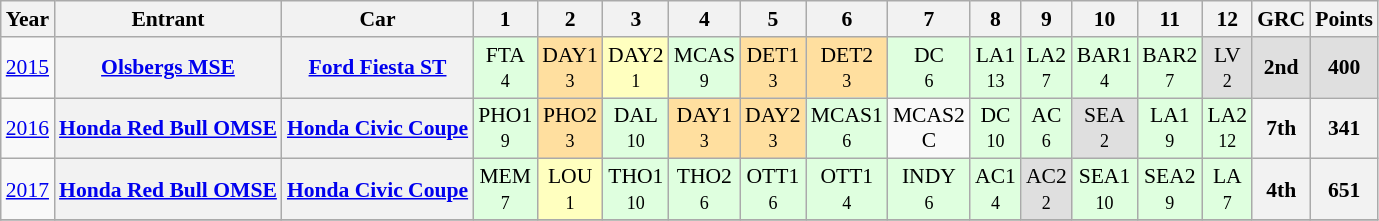<table class="wikitable" border="1" style="text-align:center; font-size:90%;">
<tr>
<th>Year</th>
<th>Entrant</th>
<th>Car</th>
<th>1</th>
<th>2</th>
<th>3</th>
<th>4</th>
<th>5</th>
<th>6</th>
<th>7</th>
<th>8</th>
<th>9</th>
<th>10</th>
<th>11</th>
<th>12</th>
<th>GRC</th>
<th>Points</th>
</tr>
<tr>
<td><a href='#'>2015</a></td>
<th><a href='#'>Olsbergs MSE</a></th>
<th><a href='#'>Ford Fiesta ST</a></th>
<td style="background:#DFFFDF;">FTA<br><small>4</small></td>
<td style="background:#FFDF9F;">DAY1<br><small>3</small></td>
<td style="background:#FFFFBF;">DAY2<br><small>1</small></td>
<td style="background:#DFFFDF;">MCAS<br><small>9</small></td>
<td style="background:#FFDF9F;">DET1<br><small>3</small></td>
<td style="background:#FFDF9F;">DET2<br><small>3</small></td>
<td style="background:#DFFFDF;">DC<br><small>6</small></td>
<td style="background:#DFFFDF;">LA1<br><small>13</small></td>
<td style="background:#DFFFDF;">LA2<br><small>7</small></td>
<td style="background:#DFFFDF;">BAR1<br><small>4</small></td>
<td style="background:#DFFFDF;">BAR2<br><small>7</small></td>
<td style="background:#DFDFDF;">LV<br><small>2</small></td>
<th style="background:#DFDFDF;">2nd</th>
<th style="background:#DFDFDF;">400</th>
</tr>
<tr>
<td><a href='#'>2016</a></td>
<th><a href='#'>Honda Red Bull OMSE</a></th>
<th><a href='#'>Honda Civic Coupe</a></th>
<td style="background:#DFFFDF;">PHO1<br><small>9</small></td>
<td style="background:#FFDF9F;">PHO2<br><small>3</small></td>
<td style="background:#DFFFDF;">DAL<br><small>10</small></td>
<td style="background:#FFDF9F;">DAY1<br><small>3</small></td>
<td style="background:#FFDF9F;">DAY2<br><small>3</small></td>
<td style="background:#DFFFDF;">MCAS1<br><small>6</small></td>
<td>MCAS2<br>C<br></td>
<td style="background:#DFFFDF;">DC<br><small>10</small></td>
<td style="background:#DFFFDF;">AC<br><small>6</small></td>
<td style="background:#DFDFDF;">SEA<br><small>2</small></td>
<td style="background:#DFFFDF;">LA1<br><small>9</small></td>
<td style="background:#DFFFDF;">LA2<br><small>12</small></td>
<th>7th</th>
<th>341</th>
</tr>
<tr>
<td><a href='#'>2017</a></td>
<th><a href='#'>Honda Red Bull OMSE</a></th>
<th><a href='#'>Honda Civic Coupe</a></th>
<td style="background:#DFFFDF;">MEM<br><small>7</small></td>
<td style="background:#FFFFBF;">LOU<br><small>1</small></td>
<td style="background:#DFFFDF;">THO1<br><small>10</small></td>
<td style="background:#DFFFDF;">THO2<br><small>6</small></td>
<td style="background:#DFFFDF;">OTT1<br><small>6</small></td>
<td style="background:#DFFFDF;">OTT1<br><small>4</small></td>
<td style="background:#DFFFDF;">INDY<br><small>6</small></td>
<td style="background:#DFFFDF;">AC1<br><small>4</small></td>
<td style="background:#DFDFDF;">AC2<br><small>2</small></td>
<td style="background:#DFFFDF;">SEA1<br><small>10</small></td>
<td style="background:#DFFFDF;">SEA2<br><small>9</small></td>
<td style="background:#DFFFDF;">LA<br><small>7</small></td>
<th>4th</th>
<th>651</th>
</tr>
<tr>
</tr>
</table>
